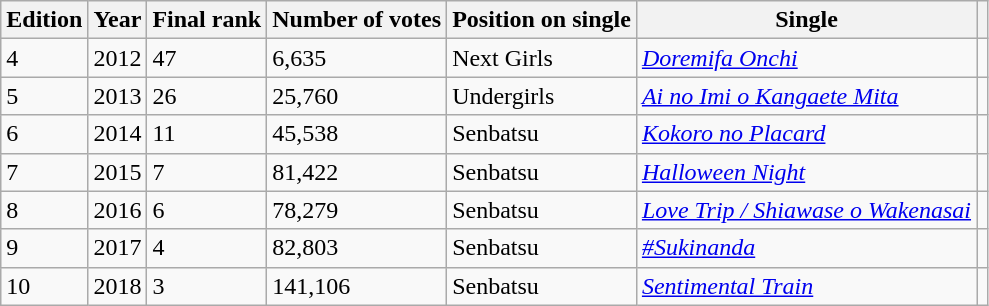<table class="wikitable sortable">
<tr>
<th>Edition</th>
<th scope="col">Year</th>
<th>Final rank</th>
<th>Number of votes</th>
<th>Position on single</th>
<th>Single</th>
<th class="unsortable"><br></th>
</tr>
<tr>
<td>4</td>
<td>2012</td>
<td>47</td>
<td>6,635</td>
<td>Next Girls</td>
<td><em><a href='#'>Doremifa Onchi</a></em></td>
<td style="text-align:center"></td>
</tr>
<tr>
<td>5</td>
<td>2013</td>
<td>26</td>
<td>25,760</td>
<td>Undergirls</td>
<td><em><a href='#'>Ai no Imi o Kangaete Mita</a></em></td>
<td style="text-align:center"></td>
</tr>
<tr>
<td>6</td>
<td>2014</td>
<td>11</td>
<td>45,538</td>
<td>Senbatsu</td>
<td><em><a href='#'>Kokoro no Placard</a></em></td>
<td style="text-align:center"></td>
</tr>
<tr>
<td>7</td>
<td>2015</td>
<td>7</td>
<td>81,422</td>
<td>Senbatsu</td>
<td><em><a href='#'>Halloween Night</a></em></td>
<td style="text-align:center"></td>
</tr>
<tr>
<td>8</td>
<td>2016</td>
<td>6</td>
<td>78,279</td>
<td>Senbatsu</td>
<td><em><a href='#'>Love Trip / Shiawase o Wakenasai</a></em></td>
<td style="text-align:center"></td>
</tr>
<tr>
<td>9</td>
<td>2017</td>
<td>4</td>
<td>82,803</td>
<td>Senbatsu</td>
<td><em><a href='#'>#Sukinanda</a></em></td>
<td style="text-align:center"></td>
</tr>
<tr>
<td>10</td>
<td>2018</td>
<td>3</td>
<td>141,106</td>
<td>Senbatsu</td>
<td><em><a href='#'>Sentimental Train</a></em></td>
<td style="text-align:center"></td>
</tr>
</table>
